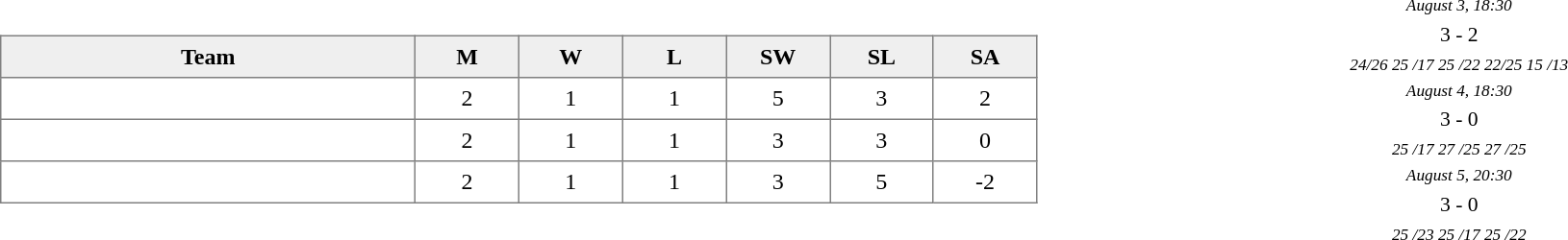<table cellpadding=0 cellspacing=0 width=100%>
<tr>
<td width=60%><br><table border=1 style="border-collapse:collapse" cellspacing=0 cellpadding=5>
<tr align=center>
<th style="background: #efefef" width=20%>Team</th>
<th style="background: #efefef" width=5%>M</th>
<th style="background: #efefef" width=5%>W</th>
<th style="background: #efefef" width=5%>L</th>
<th style="background: #efefef" width=5%>SW</th>
<th style="background: #efefef" width=5%>SL</th>
<th style="background: #efefef" width=5%>SA</th>
</tr>
<tr style="text-align: center; background: ccffcc">
<td align=left></td>
<td>2</td>
<td>1</td>
<td>1</td>
<td>5</td>
<td>3</td>
<td>2</td>
</tr>
<tr style="text-align: center; background: ccffcc">
<td align=left></td>
<td>2</td>
<td>1</td>
<td>1</td>
<td>3</td>
<td>3</td>
<td>0</td>
</tr>
<tr align=center>
<td align=left></td>
<td>2</td>
<td>1</td>
<td>1</td>
<td>3</td>
<td>5</td>
<td>-2</td>
</tr>
</table>
</td>
<td width=40%><br><table cellpadding=2 style=font-size:90% align=center width=90% style="border-collapse:collapse">
<tr>
<td colspan=3 align=center style=font-size:80%><em>August 3, 18:30</em></td>
</tr>
<tr>
<td width=40% align=right></td>
<td align=center>3 - 2</td>
<td width=40%></td>
</tr>
<tr>
<td colspan=3 align=center style=font-size:80%><em>24/26 25 /17 25 /22 22/25 15 /13</em></td>
</tr>
<tr>
<td colspan=3 align=center style=font-size:80%><em>August 4, 18:30</em></td>
</tr>
<tr>
<td width=40% align=right></td>
<td align=center>3 - 0</td>
<td width=40%></td>
</tr>
<tr>
<td colspan=3 align=center style=font-size:80%><em>25 /17 27 /25 27 /25</em></td>
</tr>
<tr>
<td colspan=3 align=center style=font-size:80%><em>August 5, 20:30</em></td>
</tr>
<tr>
<td width=40% align=right></td>
<td align=center>3 - 0</td>
<td width=40%></td>
</tr>
<tr>
<td colspan=3 align=center style=font-size:80%><em>25 /23 25 /17 25 /22</em></td>
</tr>
</table>
</td>
</tr>
</table>
